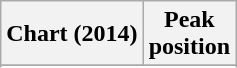<table class="wikitable sortable">
<tr>
<th scope="col">Chart (2014)</th>
<th scope="col">Peak<br>position</th>
</tr>
<tr>
</tr>
<tr>
</tr>
<tr>
</tr>
<tr>
</tr>
</table>
